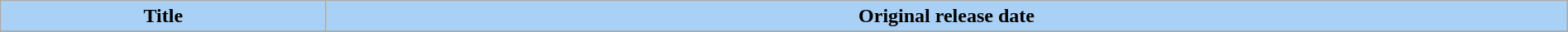<table class="wikitable plainrowheaders" style="width: 100%; margin-right:0;">
<tr>
<th style="background: #A9D0F5">Title</th>
<th style="background: #A9D0F5" "width: 15%;">Original release date</th>
</tr>
<tr>
</tr>
</table>
